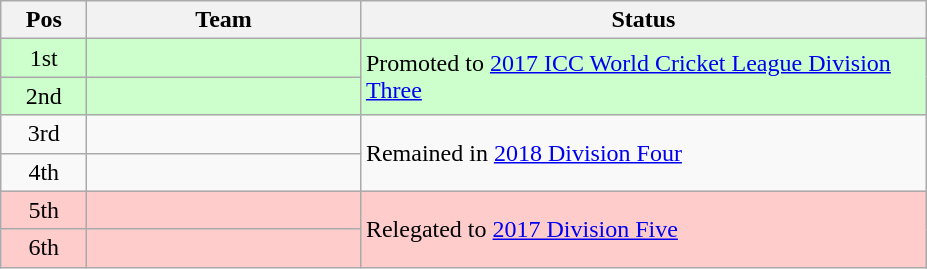<table class="wikitable">
<tr>
<th width=50>Pos</th>
<th width=175>Team</th>
<th width=370>Status</th>
</tr>
<tr style="background:#cfc">
<td align="center">1st</td>
<td></td>
<td rowspan=2>Promoted to <a href='#'>2017 ICC World Cricket League Division Three</a></td>
</tr>
<tr style="background:#cfc">
<td align="center">2nd</td>
<td></td>
</tr>
<tr>
<td align="center">3rd</td>
<td></td>
<td rowspan=2>Remained in <a href='#'>2018 Division Four</a></td>
</tr>
<tr>
<td align="center">4th</td>
<td></td>
</tr>
<tr style="background:#fcc">
<td align="center">5th</td>
<td></td>
<td rowspan=2>Relegated to <a href='#'>2017 Division Five</a></td>
</tr>
<tr style="background:#fcc">
<td align="center">6th</td>
<td></td>
</tr>
</table>
